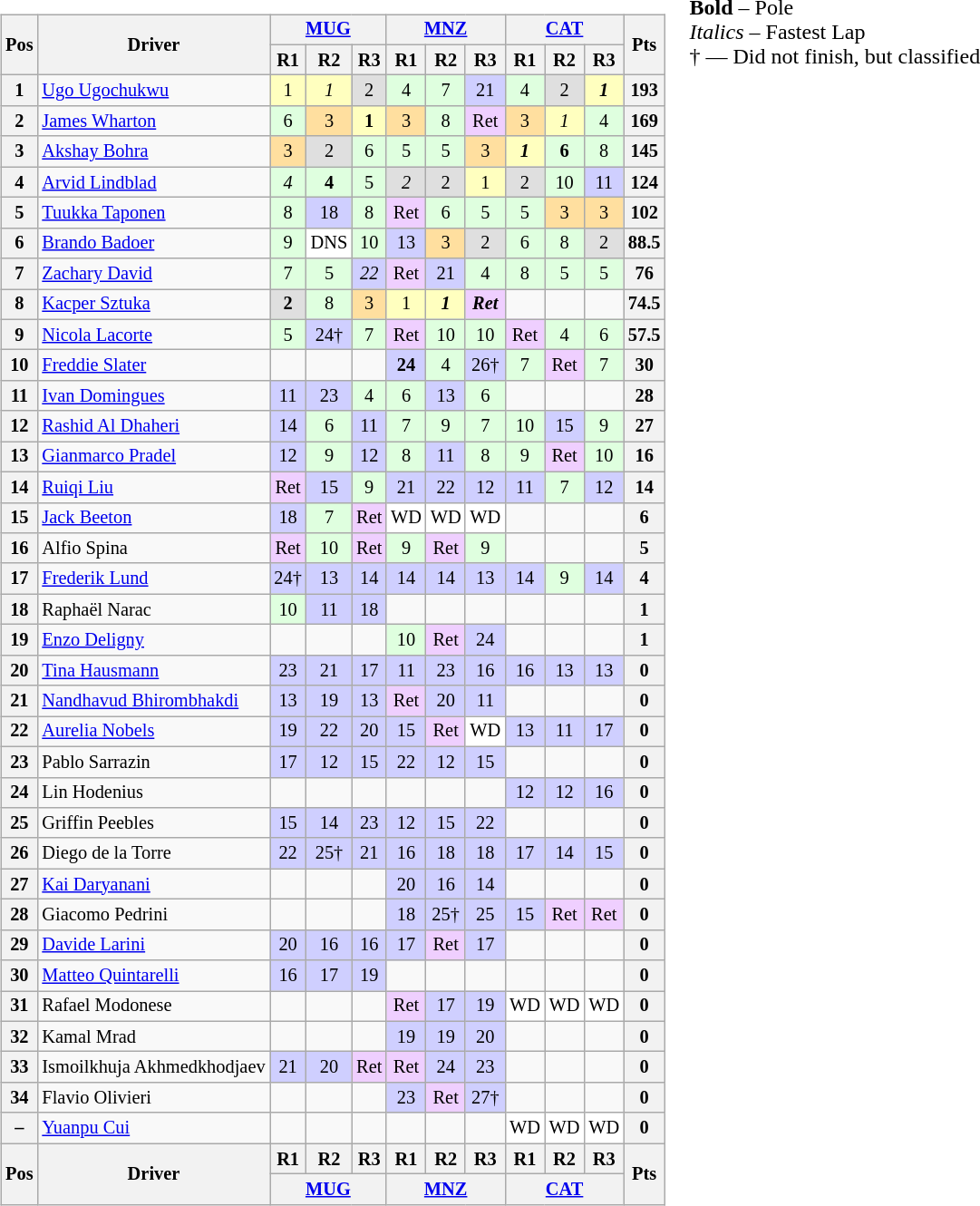<table>
<tr>
<td><br><table class="wikitable" style="font-size: 85%; text-align:center">
<tr>
<th rowspan=2>Pos</th>
<th rowspan=2>Driver</th>
<th colspan=3><a href='#'>MUG</a><br></th>
<th colspan=3><a href='#'>MNZ</a><br></th>
<th colspan=3><a href='#'>CAT</a><br></th>
<th rowspan=2>Pts</th>
</tr>
<tr>
<th>R1</th>
<th>R2</th>
<th>R3</th>
<th>R1</th>
<th>R2</th>
<th>R3</th>
<th>R1</th>
<th>R2</th>
<th>R3</th>
</tr>
<tr>
<th>1</th>
<td style="text-align:left"> <a href='#'>Ugo Ugochukwu</a></td>
<td style="background:#FFFFBF">1</td>
<td style="background:#FFFFBF"><em>1</em></td>
<td style="background:#DFDFDF">2</td>
<td style="background:#DFFFDF">4</td>
<td style="background:#DFFFDF">7</td>
<td style="background:#CFCFFF">21</td>
<td style="background:#DFFFDF">4</td>
<td style="background:#DFDFDF">2</td>
<td style="background:#FFFFBF"><strong><em>1</em></strong></td>
<th>193</th>
</tr>
<tr>
<th>2</th>
<td style="text-align:left"> <a href='#'>James Wharton</a></td>
<td style="background:#DFFFDF">6</td>
<td style="background:#FFDF9F">3</td>
<td style="background:#FFFFBF"><strong>1</strong></td>
<td style="background:#FFDF9F">3</td>
<td style="background:#DFFFDF">8</td>
<td style="background:#EFCFFF">Ret</td>
<td style="background:#FFDF9F">3</td>
<td style="background:#FFFFBF"><em>1</em></td>
<td style="background:#DFFFDF">4</td>
<th>169</th>
</tr>
<tr>
<th>3</th>
<td style="text-align:left"> <a href='#'>Akshay Bohra</a></td>
<td style="background:#FFDF9F">3</td>
<td style="background:#DFDFDF">2</td>
<td style="background:#DFFFDF">6</td>
<td style="background:#DFFFDF">5</td>
<td style="background:#DFFFDF">5</td>
<td style="background:#FFDF9F">3</td>
<td style="background:#FFFFBF"><strong><em>1</em></strong></td>
<td style="background:#DFFFDF"><strong>6</strong></td>
<td style="background:#DFFFDF">8</td>
<th>145</th>
</tr>
<tr>
<th>4</th>
<td style="text-align:left"> <a href='#'>Arvid Lindblad</a></td>
<td style="background:#DFFFDF"><em>4</em></td>
<td style="background:#DFFFDF"><strong>4</strong></td>
<td style="background:#DFFFDF">5</td>
<td style="background:#DFDFDF"><em>2</em></td>
<td style="background:#DFDFDF">2</td>
<td style="background:#FFFFBF">1</td>
<td style="background:#DFDFDF">2</td>
<td style="background:#DFFFDF">10</td>
<td style="background:#CFCFFF">11</td>
<th>124</th>
</tr>
<tr>
<th>5</th>
<td style="text-align:left"> <a href='#'>Tuukka Taponen</a></td>
<td style="background:#DFFFDF">8</td>
<td style="background:#CFCFFF">18</td>
<td style="background:#DFFFDF">8</td>
<td style="background:#EFCFFF">Ret</td>
<td style="background:#DFFFDF">6</td>
<td style="background:#DFFFDF">5</td>
<td style="background:#DFFFDF">5</td>
<td style="background:#FFDF9F">3</td>
<td style="background:#FFDF9F">3</td>
<th>102</th>
</tr>
<tr>
<th>6</th>
<td style="text-align:left"> <a href='#'>Brando Badoer</a></td>
<td style="background:#DFFFDF">9</td>
<td style="background:#FFFFFF">DNS</td>
<td style="background:#DFFFDF">10</td>
<td style="background:#CFCFFF">13</td>
<td style="background:#FFDF9F">3</td>
<td style="background:#DFDFDF">2</td>
<td style="background:#DFFFDF">6</td>
<td style="background:#DFFFDF">8</td>
<td style="background:#DFDFDF">2</td>
<th>88.5</th>
</tr>
<tr>
<th>7</th>
<td style="text-align:left"> <a href='#'>Zachary David</a></td>
<td style="background:#DFFFDF">7</td>
<td style="background:#DFFFDF">5</td>
<td style="background:#CFCFFF"><em>22</em></td>
<td style="background:#EFCFFF">Ret</td>
<td style="background:#CFCFFF">21</td>
<td style="background:#DFFFDF">4</td>
<td style="background:#DFFFDF">8</td>
<td style="background:#DFFFDF">5</td>
<td style="background:#DFFFDF">5</td>
<th>76</th>
</tr>
<tr>
<th>8</th>
<td style="text-align:left"> <a href='#'>Kacper Sztuka</a></td>
<td style="background:#DFDFDF"><strong>2</strong></td>
<td style="background:#DFFFDF">8</td>
<td style="background:#FFDF9F">3</td>
<td style="background:#FFFFBF">1</td>
<td style="background:#FFFFBF"><strong><em>1</em></strong></td>
<td style="background:#EFCFFF"><strong><em>Ret</em></strong></td>
<td></td>
<td></td>
<td></td>
<th>74.5</th>
</tr>
<tr>
<th>9</th>
<td style="text-align:left"> <a href='#'>Nicola Lacorte</a></td>
<td style="background:#DFFFDF">5</td>
<td style="background:#CFCFFF">24†</td>
<td style="background:#DFFFDF">7</td>
<td style="background:#EFCFFF">Ret</td>
<td style="background:#DFFFDF">10</td>
<td style="background:#DFFFDF">10</td>
<td style="background:#EFCFFF">Ret</td>
<td style="background:#DFFFDF">4</td>
<td style="background:#DFFFDF">6</td>
<th>57.5</th>
</tr>
<tr>
<th>10</th>
<td style="text-align:left"> <a href='#'>Freddie Slater</a></td>
<td></td>
<td></td>
<td></td>
<td style="background:#CFCFFF"><strong>24</strong></td>
<td style="background:#DFFFDF">4</td>
<td style="background:#CFCFFF">26†</td>
<td style="background:#DFFFDF">7</td>
<td style="background:#EFCFFF">Ret</td>
<td style="background:#DFFFDF">7</td>
<th>30</th>
</tr>
<tr>
<th>11</th>
<td style="text-align:left"> <a href='#'>Ivan Domingues</a></td>
<td style="background:#CFCFFF">11</td>
<td style="background:#CFCFFF">23</td>
<td style="background:#DFFFDF">4</td>
<td style="background:#DFFFDF">6</td>
<td style="background:#CFCFFF">13</td>
<td style="background:#DFFFDF">6</td>
<td></td>
<td></td>
<td></td>
<th>28</th>
</tr>
<tr>
<th>12</th>
<td style="text-align:left"> <a href='#'>Rashid Al Dhaheri</a></td>
<td style="background:#CFCFFF">14</td>
<td style="background:#DFFFDF">6</td>
<td style="background:#CFCFFF">11</td>
<td style="background:#DFFFDF">7</td>
<td style="background:#DFFFDF">9</td>
<td style="background:#DFFFDF">7</td>
<td style="background:#DFFFDF">10</td>
<td style="background:#CFCFFF">15</td>
<td style="background:#DFFFDF">9</td>
<th>27</th>
</tr>
<tr>
<th>13</th>
<td style="text-align:left"> <a href='#'>Gianmarco Pradel</a></td>
<td style="background:#CFCFFF">12</td>
<td style="background:#DFFFDF">9</td>
<td style="background:#CFCFFF">12</td>
<td style="background:#DFFFDF">8</td>
<td style="background:#CFCFFF">11</td>
<td style="background:#DFFFDF">8</td>
<td style="background:#DFFFDF">9</td>
<td style="background:#EFCFFF">Ret</td>
<td style="background:#DFFFDF">10</td>
<th>16</th>
</tr>
<tr>
<th>14</th>
<td style="text-align:left"> <a href='#'>Ruiqi Liu</a></td>
<td style="background:#EFCFFF">Ret</td>
<td style="background:#CFCFFF">15</td>
<td style="background:#DFFFDF">9</td>
<td style="background:#CFCFFF">21</td>
<td style="background:#CFCFFF">22</td>
<td style="background:#CFCFFF">12</td>
<td style="background:#CFCFFF">11</td>
<td style="background:#DFFFDF">7</td>
<td style="background:#CFCFFF">12</td>
<th>14</th>
</tr>
<tr>
<th>15</th>
<td style="text-align:left"> <a href='#'>Jack Beeton</a></td>
<td style="background:#CFCFFF">18</td>
<td style="background:#DFFFDF">7</td>
<td style="background:#EFCFFF">Ret</td>
<td style="background:#ffffff">WD</td>
<td style="background:#ffffff">WD</td>
<td style="background:#ffffff">WD</td>
<td></td>
<td></td>
<td></td>
<th>6</th>
</tr>
<tr>
<th>16</th>
<td style="text-align:left"> Alfio Spina</td>
<td style="background:#EFCFFF">Ret</td>
<td style="background:#DFFFDF">10</td>
<td style="background:#EFCFFF">Ret</td>
<td style="background:#DFFFDF">9</td>
<td style="background:#EFCFFF">Ret</td>
<td style="background:#DFFFDF">9</td>
<td></td>
<td></td>
<td></td>
<th>5</th>
</tr>
<tr>
<th>17</th>
<td style="text-align:left"> <a href='#'>Frederik Lund</a></td>
<td style="background:#CFCFFF">24†</td>
<td style="background:#CFCFFF">13</td>
<td style="background:#CFCFFF">14</td>
<td style="background:#CFCFFF">14</td>
<td style="background:#CFCFFF">14</td>
<td style="background:#CFCFFF">13</td>
<td style="background:#CFCFFF">14</td>
<td style="background:#DFFFDF">9</td>
<td style="background:#CFCFFF">14</td>
<th>4</th>
</tr>
<tr>
<th>18</th>
<td style="text-align:left"> Raphaël Narac</td>
<td style="background:#DFFFDF">10</td>
<td style="background:#CFCFFF">11</td>
<td style="background:#CFCFFF">18</td>
<td></td>
<td></td>
<td></td>
<td></td>
<td></td>
<td></td>
<th>1</th>
</tr>
<tr>
<th>19</th>
<td style="text-align:left"> <a href='#'>Enzo Deligny</a></td>
<td></td>
<td></td>
<td></td>
<td style="background:#DFFFDF">10</td>
<td style="background:#EFCFFF">Ret</td>
<td style="background:#CFCFFF">24</td>
<td></td>
<td></td>
<td></td>
<th>1</th>
</tr>
<tr>
<th>20</th>
<td style="text-align:left"> <a href='#'>Tina Hausmann</a></td>
<td style="background:#CFCFFF">23</td>
<td style="background:#CFCFFF">21</td>
<td style="background:#CFCFFF">17</td>
<td style="background:#CFCFFF">11</td>
<td style="background:#CFCFFF">23</td>
<td style="background:#CFCFFF">16</td>
<td style="background:#CFCFFF">16</td>
<td style="background:#CFCFFF">13</td>
<td style="background:#CFCFFF">13</td>
<th>0</th>
</tr>
<tr>
<th>21</th>
<td style="text-align:left"> <a href='#'>Nandhavud Bhirombhakdi</a></td>
<td style="background:#CFCFFF">13</td>
<td style="background:#CFCFFF">19</td>
<td style="background:#CFCFFF">13</td>
<td style="background:#EFCFFF">Ret</td>
<td style="background:#CFCFFF">20</td>
<td style="background:#CFCFFF">11</td>
<td></td>
<td></td>
<td></td>
<th>0</th>
</tr>
<tr>
<th>22</th>
<td style="text-align:left"> <a href='#'>Aurelia Nobels</a></td>
<td style="background:#CFCFFF">19</td>
<td style="background:#CFCFFF">22</td>
<td style="background:#CFCFFF">20</td>
<td style="background:#CFCFFF">15</td>
<td style="background:#EFCFFF">Ret</td>
<td style="background:#FFFFFF">WD</td>
<td style="background:#CFCFFF">13</td>
<td style="background:#CFCFFF">11</td>
<td style="background:#CFCFFF">17</td>
<th>0</th>
</tr>
<tr>
<th>23</th>
<td style="text-align:left"> Pablo Sarrazin</td>
<td style="background:#CFCFFF">17</td>
<td style="background:#CFCFFF">12</td>
<td style="background:#CFCFFF">15</td>
<td style="background:#CFCFFF">22</td>
<td style="background:#CFCFFF">12</td>
<td style="background:#CFCFFF">15</td>
<td></td>
<td></td>
<td></td>
<th>0</th>
</tr>
<tr>
<th>24</th>
<td style="text-align:left"> Lin Hodenius</td>
<td></td>
<td></td>
<td></td>
<td></td>
<td></td>
<td></td>
<td style="background:#CFCFFF">12</td>
<td style="background:#CFCFFF">12</td>
<td style="background:#CFCFFF">16</td>
<th>0</th>
</tr>
<tr>
<th>25</th>
<td style="text-align:left"> Griffin Peebles</td>
<td style="background:#CFCFFF">15</td>
<td style="background:#CFCFFF">14</td>
<td style="background:#CFCFFF">23</td>
<td style="background:#CFCFFF">12</td>
<td style="background:#CFCFFF">15</td>
<td style="background:#CFCFFF">22</td>
<td></td>
<td></td>
<td></td>
<th>0</th>
</tr>
<tr>
<th>26</th>
<td style="text-align:left"> Diego de la Torre</td>
<td style="background:#CFCFFF">22</td>
<td style="background:#CFCFFF">25†</td>
<td style="background:#CFCFFF">21</td>
<td style="background:#CFCFFF">16</td>
<td style="background:#CFCFFF">18</td>
<td style="background:#CFCFFF">18</td>
<td style="background:#CFCFFF">17</td>
<td style="background:#CFCFFF">14</td>
<td style="background:#CFCFFF">15</td>
<th>0</th>
</tr>
<tr>
<th>27</th>
<td style="text-align:left"> <a href='#'>Kai Daryanani</a></td>
<td></td>
<td></td>
<td></td>
<td style="background:#CFCFFF">20</td>
<td style="background:#CFCFFF">16</td>
<td style="background:#CFCFFF">14</td>
<td></td>
<td></td>
<td></td>
<th>0</th>
</tr>
<tr>
<th>28</th>
<td style="text-align:left"> Giacomo Pedrini</td>
<td></td>
<td></td>
<td></td>
<td style="background:#CFCFFF">18</td>
<td style="background:#CFCFFF">25†</td>
<td style="background:#CFCFFF">25</td>
<td style="background:#CFCFFF">15</td>
<td style="background:#EFCFFF">Ret</td>
<td style="background:#EFCFFF">Ret</td>
<th>0</th>
</tr>
<tr>
<th>29</th>
<td style="text-align:left"> <a href='#'>Davide Larini</a></td>
<td style="background:#CFCFFF">20</td>
<td style="background:#CFCFFF">16</td>
<td style="background:#CFCFFF">16</td>
<td style="background:#CFCFFF">17</td>
<td style="background:#EFCFFF">Ret</td>
<td style="background:#CFCFFF">17</td>
<td></td>
<td></td>
<td></td>
<th>0</th>
</tr>
<tr>
<th>30</th>
<td style="text-align:left"> <a href='#'>Matteo Quintarelli</a></td>
<td style="background:#CFCFFF">16</td>
<td style="background:#CFCFFF">17</td>
<td style="background:#CFCFFF">19</td>
<td></td>
<td></td>
<td></td>
<td></td>
<td></td>
<td></td>
<th>0</th>
</tr>
<tr>
<th>31</th>
<td style="text-align:left"> Rafael Modonese</td>
<td></td>
<td></td>
<td></td>
<td style="background:#EFCFFF">Ret</td>
<td style="background:#CFCFFF">17</td>
<td style="background:#CFCFFF">19</td>
<td style="background:#FFFFFF">WD</td>
<td style="background:#FFFFFF">WD</td>
<td style="background:#FFFFFF">WD</td>
<th>0</th>
</tr>
<tr>
<th>32</th>
<td style="text-align:left"> Kamal Mrad</td>
<td></td>
<td></td>
<td></td>
<td style="background:#CFCFFF">19</td>
<td style="background:#CFCFFF">19</td>
<td style="background:#CFCFFF">20</td>
<td></td>
<td></td>
<td></td>
<th>0</th>
</tr>
<tr>
<th>33</th>
<td style="text-align:left" nowrap=""> Ismoilkhuja Akhmedkhodjaev</td>
<td style="background:#CFCFFF">21</td>
<td style="background:#CFCFFF">20</td>
<td style="background:#EFCFFF">Ret</td>
<td style="background:#EFCFFF">Ret</td>
<td style="background:#CFCFFF">24</td>
<td style="background:#CFCFFF">23</td>
<td></td>
<td></td>
<td></td>
<th>0</th>
</tr>
<tr>
<th>34</th>
<td style="text-align:left"> Flavio Olivieri</td>
<td></td>
<td></td>
<td></td>
<td style="background:#CFCFFF">23</td>
<td style="background:#EFCFFF">Ret</td>
<td style="background:#CFCFFF">27†</td>
<td></td>
<td></td>
<td></td>
<th>0</th>
</tr>
<tr>
<th>–</th>
<td style="text-align:left"> <a href='#'>Yuanpu Cui</a></td>
<td></td>
<td></td>
<td></td>
<td></td>
<td></td>
<td></td>
<td style="background:#FFFFFF">WD</td>
<td style="background:#FFFFFF">WD</td>
<td style="background:#FFFFFF">WD</td>
<th>0</th>
</tr>
<tr>
<th rowspan=2>Pos</th>
<th rowspan=2>Driver</th>
<th>R1</th>
<th>R2</th>
<th>R3</th>
<th>R1</th>
<th>R2</th>
<th>R3</th>
<th>R1</th>
<th>R2</th>
<th>R3</th>
<th rowspan=2>Pts</th>
</tr>
<tr>
<th colspan=3><a href='#'>MUG</a><br></th>
<th colspan=3><a href='#'>MNZ</a><br></th>
<th colspan=3><a href='#'>CAT</a><br></th>
</tr>
</table>
</td>
<td style="vertical-align:top"><br><span><strong>Bold</strong> – Pole<br><em>Italics</em> – Fastest Lap<br>† — Did not finish, but classified</span></td>
</tr>
</table>
